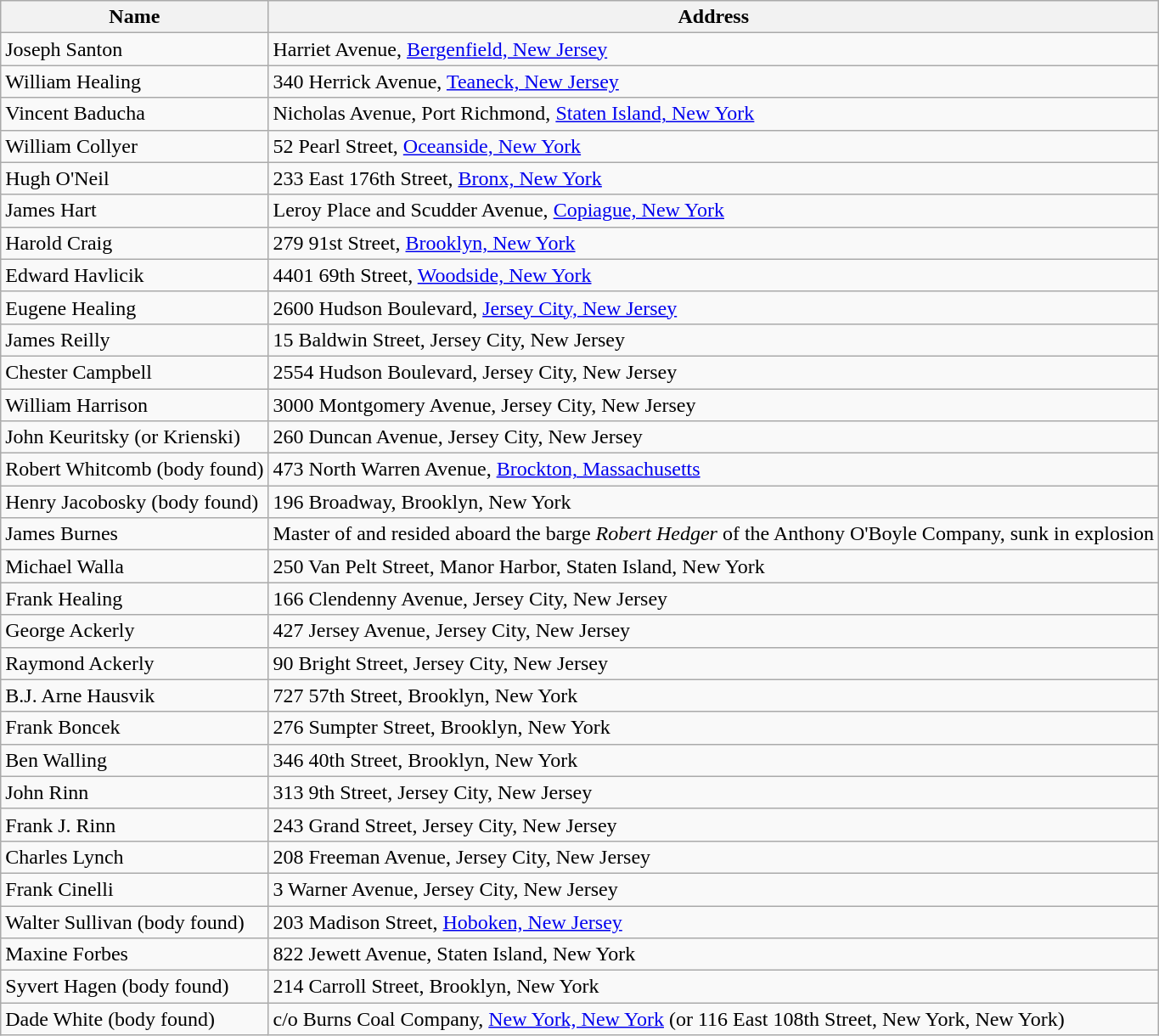<table class="wikitable">
<tr>
<th>Name</th>
<th>Address</th>
</tr>
<tr>
<td>Joseph Santon</td>
<td>Harriet Avenue, <a href='#'>Bergenfield, New Jersey</a></td>
</tr>
<tr>
<td>William Healing</td>
<td>340 Herrick Avenue, <a href='#'>Teaneck, New Jersey</a></td>
</tr>
<tr>
<td>Vincent Baducha</td>
<td>Nicholas Avenue, Port Richmond, <a href='#'>Staten Island, New York</a></td>
</tr>
<tr>
<td>William Collyer</td>
<td>52 Pearl Street, <a href='#'>Oceanside, New York</a></td>
</tr>
<tr>
<td>Hugh O'Neil</td>
<td>233 East 176th Street, <a href='#'>Bronx, New York</a></td>
</tr>
<tr>
<td>James Hart</td>
<td>Leroy Place and Scudder Avenue, <a href='#'>Copiague, New York</a></td>
</tr>
<tr>
<td>Harold Craig</td>
<td>279 91st Street, <a href='#'>Brooklyn, New York</a></td>
</tr>
<tr>
<td>Edward Havlicik</td>
<td>4401 69th Street, <a href='#'>Woodside, New York</a></td>
</tr>
<tr>
<td>Eugene Healing</td>
<td>2600 Hudson Boulevard, <a href='#'>Jersey City, New Jersey</a></td>
</tr>
<tr>
<td>James Reilly</td>
<td>15 Baldwin Street, Jersey City, New Jersey</td>
</tr>
<tr>
<td>Chester Campbell</td>
<td>2554 Hudson Boulevard, Jersey City, New Jersey</td>
</tr>
<tr>
<td>William Harrison</td>
<td>3000 Montgomery Avenue, Jersey City, New Jersey</td>
</tr>
<tr>
<td>John Keuritsky (or Krienski)</td>
<td>260 Duncan Avenue, Jersey City, New Jersey</td>
</tr>
<tr>
<td>Robert Whitcomb (body found)</td>
<td>473 North Warren Avenue, <a href='#'>Brockton, Massachusetts</a></td>
</tr>
<tr>
<td>Henry Jacobosky (body found)</td>
<td>196 Broadway, Brooklyn, New York</td>
</tr>
<tr>
<td>James Burnes</td>
<td>Master of and resided aboard the barge <em>Robert Hedger</em> of the Anthony O'Boyle Company, sunk in explosion</td>
</tr>
<tr>
<td>Michael Walla</td>
<td>250 Van Pelt Street, Manor Harbor, Staten Island, New York</td>
</tr>
<tr>
<td>Frank Healing</td>
<td>166 Clendenny Avenue, Jersey City, New Jersey</td>
</tr>
<tr>
<td>George Ackerly</td>
<td>427 Jersey Avenue, Jersey City, New Jersey</td>
</tr>
<tr>
<td>Raymond Ackerly</td>
<td>90 Bright Street, Jersey City, New Jersey</td>
</tr>
<tr>
<td>B.J. Arne Hausvik</td>
<td>727 57th Street, Brooklyn, New York</td>
</tr>
<tr>
<td>Frank Boncek</td>
<td>276 Sumpter Street, Brooklyn, New York</td>
</tr>
<tr>
<td>Ben Walling</td>
<td>346 40th Street, Brooklyn, New York</td>
</tr>
<tr>
<td>John Rinn</td>
<td>313 9th Street, Jersey City, New Jersey</td>
</tr>
<tr>
<td>Frank J. Rinn</td>
<td>243 Grand Street, Jersey City, New Jersey</td>
</tr>
<tr>
<td>Charles Lynch</td>
<td>208 Freeman Avenue, Jersey City, New Jersey</td>
</tr>
<tr>
<td>Frank Cinelli</td>
<td>3 Warner Avenue, Jersey City, New Jersey</td>
</tr>
<tr>
<td>Walter Sullivan (body found)</td>
<td>203 Madison Street, <a href='#'>Hoboken, New Jersey</a></td>
</tr>
<tr>
<td>Maxine Forbes</td>
<td>822 Jewett Avenue, Staten Island, New York</td>
</tr>
<tr>
<td>Syvert Hagen (body found)</td>
<td>214 Carroll Street, Brooklyn, New York</td>
</tr>
<tr>
<td>Dade White (body found)</td>
<td>c/o Burns Coal Company, <a href='#'>New York, New York</a> (or 116 East 108th Street, New York, New York)</td>
</tr>
</table>
